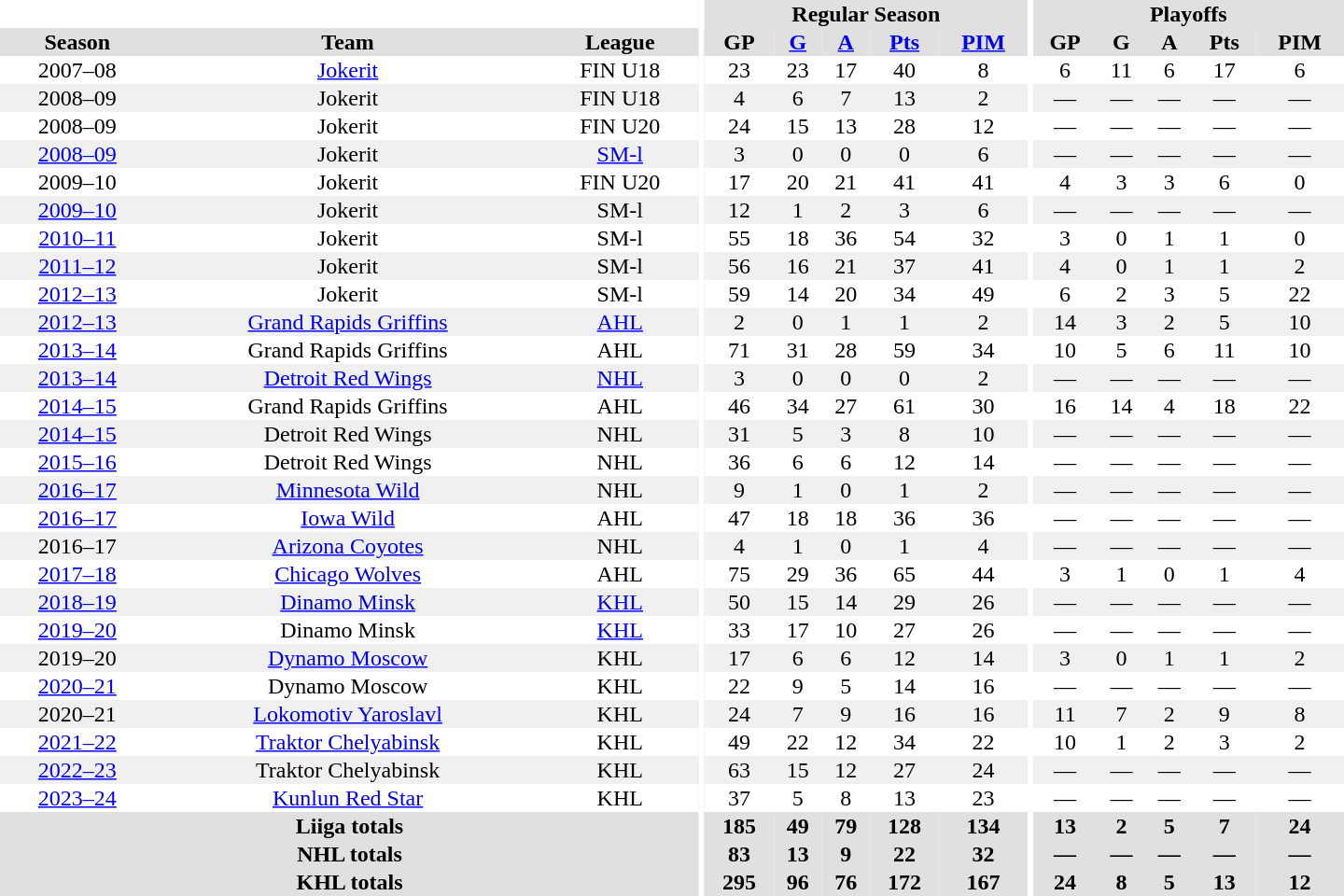<table border="0" cellpadding="1" cellspacing="0" style="text-align:center; width:60em">
<tr bgcolor="#e0e0e0">
<th colspan="3" bgcolor="#ffffff"></th>
<th rowspan="99" bgcolor="#ffffff"></th>
<th colspan="5">Regular Season</th>
<th rowspan="99" bgcolor="#ffffff"></th>
<th colspan="5">Playoffs</th>
</tr>
<tr bgcolor="#e0e0e0">
<th>Season</th>
<th>Team</th>
<th>League</th>
<th>GP</th>
<th><a href='#'>G</a></th>
<th><a href='#'>A</a></th>
<th><a href='#'>Pts</a></th>
<th><a href='#'>PIM</a></th>
<th>GP</th>
<th>G</th>
<th>A</th>
<th>Pts</th>
<th>PIM</th>
</tr>
<tr>
<td>2007–08</td>
<td><a href='#'>Jokerit</a></td>
<td>FIN U18</td>
<td>23</td>
<td>23</td>
<td>17</td>
<td>40</td>
<td>8</td>
<td>6</td>
<td>11</td>
<td>6</td>
<td>17</td>
<td>6</td>
</tr>
<tr bgcolor="#f0f0f0">
<td>2008–09</td>
<td>Jokerit</td>
<td>FIN U18</td>
<td>4</td>
<td>6</td>
<td>7</td>
<td>13</td>
<td>2</td>
<td>—</td>
<td>—</td>
<td>—</td>
<td>—</td>
<td>—</td>
</tr>
<tr>
<td>2008–09</td>
<td>Jokerit</td>
<td>FIN U20</td>
<td>24</td>
<td>15</td>
<td>13</td>
<td>28</td>
<td>12</td>
<td>—</td>
<td>—</td>
<td>—</td>
<td>—</td>
<td>—</td>
</tr>
<tr bgcolor="#f0f0f0">
<td><a href='#'>2008–09</a></td>
<td>Jokerit</td>
<td><a href='#'>SM-l</a></td>
<td>3</td>
<td>0</td>
<td>0</td>
<td>0</td>
<td>6</td>
<td>—</td>
<td>—</td>
<td>—</td>
<td>—</td>
<td>—</td>
</tr>
<tr>
<td>2009–10</td>
<td>Jokerit</td>
<td>FIN U20</td>
<td>17</td>
<td>20</td>
<td>21</td>
<td>41</td>
<td>41</td>
<td>4</td>
<td>3</td>
<td>3</td>
<td>6</td>
<td>0</td>
</tr>
<tr bgcolor="#f0f0f0">
<td><a href='#'>2009–10</a></td>
<td>Jokerit</td>
<td>SM-l</td>
<td>12</td>
<td>1</td>
<td>2</td>
<td>3</td>
<td>6</td>
<td>—</td>
<td>—</td>
<td>—</td>
<td>—</td>
<td>—</td>
</tr>
<tr>
<td><a href='#'>2010–11</a></td>
<td>Jokerit</td>
<td>SM-l</td>
<td>55</td>
<td>18</td>
<td>36</td>
<td>54</td>
<td>32</td>
<td>3</td>
<td>0</td>
<td>1</td>
<td>1</td>
<td>0</td>
</tr>
<tr bgcolor="#f0f0f0">
<td><a href='#'>2011–12</a></td>
<td>Jokerit</td>
<td>SM-l</td>
<td>56</td>
<td>16</td>
<td>21</td>
<td>37</td>
<td>41</td>
<td>4</td>
<td>0</td>
<td>1</td>
<td>1</td>
<td>2</td>
</tr>
<tr>
<td><a href='#'>2012–13</a></td>
<td>Jokerit</td>
<td>SM-l</td>
<td>59</td>
<td>14</td>
<td>20</td>
<td>34</td>
<td>49</td>
<td>6</td>
<td>2</td>
<td>3</td>
<td>5</td>
<td>22</td>
</tr>
<tr bgcolor="#f0f0f0">
<td><a href='#'>2012–13</a></td>
<td><a href='#'>Grand Rapids Griffins</a></td>
<td><a href='#'>AHL</a></td>
<td>2</td>
<td>0</td>
<td>1</td>
<td>1</td>
<td>2</td>
<td>14</td>
<td>3</td>
<td>2</td>
<td>5</td>
<td>10</td>
</tr>
<tr>
<td><a href='#'>2013–14</a></td>
<td>Grand Rapids Griffins</td>
<td>AHL</td>
<td>71</td>
<td>31</td>
<td>28</td>
<td>59</td>
<td>34</td>
<td>10</td>
<td>5</td>
<td>6</td>
<td>11</td>
<td>10</td>
</tr>
<tr bgcolor="#f0f0f0">
<td><a href='#'>2013–14</a></td>
<td><a href='#'>Detroit Red Wings</a></td>
<td><a href='#'>NHL</a></td>
<td>3</td>
<td>0</td>
<td>0</td>
<td>0</td>
<td>2</td>
<td>—</td>
<td>—</td>
<td>—</td>
<td>—</td>
<td>—</td>
</tr>
<tr>
<td><a href='#'>2014–15</a></td>
<td>Grand Rapids Griffins</td>
<td>AHL</td>
<td>46</td>
<td>34</td>
<td>27</td>
<td>61</td>
<td>30</td>
<td>16</td>
<td>14</td>
<td>4</td>
<td>18</td>
<td>22</td>
</tr>
<tr bgcolor="#f0f0f0">
<td><a href='#'>2014–15</a></td>
<td>Detroit Red Wings</td>
<td>NHL</td>
<td>31</td>
<td>5</td>
<td>3</td>
<td>8</td>
<td>10</td>
<td>—</td>
<td>—</td>
<td>—</td>
<td>—</td>
<td>—</td>
</tr>
<tr>
<td><a href='#'>2015–16</a></td>
<td>Detroit Red Wings</td>
<td>NHL</td>
<td>36</td>
<td>6</td>
<td>6</td>
<td>12</td>
<td>14</td>
<td>—</td>
<td>—</td>
<td>—</td>
<td>—</td>
<td>—</td>
</tr>
<tr bgcolor="#f0f0f0">
<td><a href='#'>2016–17</a></td>
<td><a href='#'>Minnesota Wild</a></td>
<td>NHL</td>
<td>9</td>
<td>1</td>
<td>0</td>
<td>1</td>
<td>2</td>
<td>—</td>
<td>—</td>
<td>—</td>
<td>—</td>
<td>—</td>
</tr>
<tr>
<td><a href='#'>2016–17</a></td>
<td><a href='#'>Iowa Wild</a></td>
<td>AHL</td>
<td>47</td>
<td>18</td>
<td>18</td>
<td>36</td>
<td>36</td>
<td>—</td>
<td>—</td>
<td>—</td>
<td>—</td>
<td>—</td>
</tr>
<tr bgcolor="#f0f0f0">
<td>2016–17</td>
<td><a href='#'>Arizona Coyotes</a></td>
<td>NHL</td>
<td>4</td>
<td>1</td>
<td>0</td>
<td>1</td>
<td>4</td>
<td>—</td>
<td>—</td>
<td>—</td>
<td>—</td>
<td>—</td>
</tr>
<tr>
<td><a href='#'>2017–18</a></td>
<td><a href='#'>Chicago Wolves</a></td>
<td>AHL</td>
<td>75</td>
<td>29</td>
<td>36</td>
<td>65</td>
<td>44</td>
<td>3</td>
<td>1</td>
<td>0</td>
<td>1</td>
<td>4</td>
</tr>
<tr bgcolor="#f0f0f0">
<td><a href='#'>2018–19</a></td>
<td><a href='#'>Dinamo Minsk</a></td>
<td><a href='#'>KHL</a></td>
<td>50</td>
<td>15</td>
<td>14</td>
<td>29</td>
<td>26</td>
<td>—</td>
<td>—</td>
<td>—</td>
<td>—</td>
<td>—</td>
</tr>
<tr>
<td><a href='#'>2019–20</a></td>
<td>Dinamo Minsk</td>
<td><a href='#'>KHL</a></td>
<td>33</td>
<td>17</td>
<td>10</td>
<td>27</td>
<td>26</td>
<td>—</td>
<td>—</td>
<td>—</td>
<td>—</td>
<td>—</td>
</tr>
<tr bgcolor="#f0f0f0">
<td>2019–20</td>
<td><a href='#'>Dynamo Moscow</a></td>
<td>KHL</td>
<td>17</td>
<td>6</td>
<td>6</td>
<td>12</td>
<td>14</td>
<td>3</td>
<td>0</td>
<td>1</td>
<td>1</td>
<td>2</td>
</tr>
<tr>
<td><a href='#'>2020–21</a></td>
<td>Dynamo Moscow</td>
<td>KHL</td>
<td>22</td>
<td>9</td>
<td>5</td>
<td>14</td>
<td>16</td>
<td>—</td>
<td>—</td>
<td>—</td>
<td>—</td>
<td>—</td>
</tr>
<tr bgcolor="#f0f0f0">
<td>2020–21</td>
<td><a href='#'>Lokomotiv Yaroslavl</a></td>
<td>KHL</td>
<td>24</td>
<td>7</td>
<td>9</td>
<td>16</td>
<td>16</td>
<td>11</td>
<td>7</td>
<td>2</td>
<td>9</td>
<td>8</td>
</tr>
<tr>
<td><a href='#'>2021–22</a></td>
<td><a href='#'>Traktor Chelyabinsk</a></td>
<td>KHL</td>
<td>49</td>
<td>22</td>
<td>12</td>
<td>34</td>
<td>22</td>
<td>10</td>
<td>1</td>
<td>2</td>
<td>3</td>
<td>2</td>
</tr>
<tr bgcolor="#f0f0f0">
<td><a href='#'>2022–23</a></td>
<td>Traktor Chelyabinsk</td>
<td>KHL</td>
<td>63</td>
<td>15</td>
<td>12</td>
<td>27</td>
<td>24</td>
<td>—</td>
<td>—</td>
<td>—</td>
<td>—</td>
<td>—</td>
</tr>
<tr>
<td><a href='#'>2023–24</a></td>
<td><a href='#'>Kunlun Red Star</a></td>
<td>KHL</td>
<td>37</td>
<td>5</td>
<td>8</td>
<td>13</td>
<td>23</td>
<td>—</td>
<td>—</td>
<td>—</td>
<td>—</td>
<td>—</td>
</tr>
<tr bgcolor="#e0e0e0">
<th colspan="3">Liiga totals</th>
<th>185</th>
<th>49</th>
<th>79</th>
<th>128</th>
<th>134</th>
<th>13</th>
<th>2</th>
<th>5</th>
<th>7</th>
<th>24</th>
</tr>
<tr bgcolor="#e0e0e0">
<th colspan="3">NHL totals</th>
<th>83</th>
<th>13</th>
<th>9</th>
<th>22</th>
<th>32</th>
<th>—</th>
<th>—</th>
<th>—</th>
<th>—</th>
<th>—</th>
</tr>
<tr bgcolor="#e0e0e0">
<th colspan="3">KHL totals</th>
<th>295</th>
<th>96</th>
<th>76</th>
<th>172</th>
<th>167</th>
<th>24</th>
<th>8</th>
<th>5</th>
<th>13</th>
<th>12</th>
</tr>
</table>
